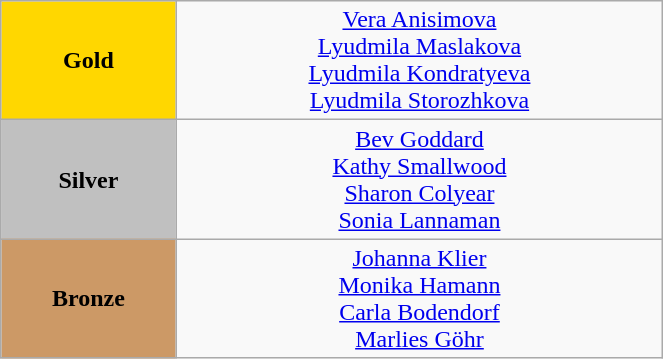<table class="wikitable" style="text-align:center; " width="35%">
<tr>
<td bgcolor="gold"><strong>Gold</strong></td>
<td><a href='#'>Vera Anisimova</a><br><a href='#'>Lyudmila Maslakova</a><br><a href='#'>Lyudmila Kondratyeva</a><br><a href='#'>Lyudmila Storozhkova</a><br><small><em></em></small></td>
</tr>
<tr>
<td bgcolor="silver"><strong>Silver</strong></td>
<td><a href='#'>Bev Goddard</a><br><a href='#'>Kathy Smallwood</a><br><a href='#'>Sharon Colyear</a><br><a href='#'>Sonia Lannaman</a><br><small><em></em></small></td>
</tr>
<tr>
<td bgcolor="CC9966"><strong>Bronze</strong></td>
<td><a href='#'>Johanna Klier</a><br><a href='#'>Monika Hamann</a><br><a href='#'>Carla Bodendorf</a><br><a href='#'>Marlies Göhr</a><br><small><em></em></small></td>
</tr>
</table>
